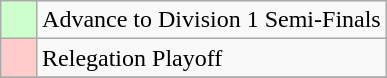<table class="wikitable" align="right">
<tr>
<td style="background:#cfc;">    </td>
<td>Advance to Division 1 Semi-Finals</td>
</tr>
<tr>
<td style="background:#ffcccc;">    </td>
<td>Relegation Playoff</td>
</tr>
<tr>
</tr>
</table>
